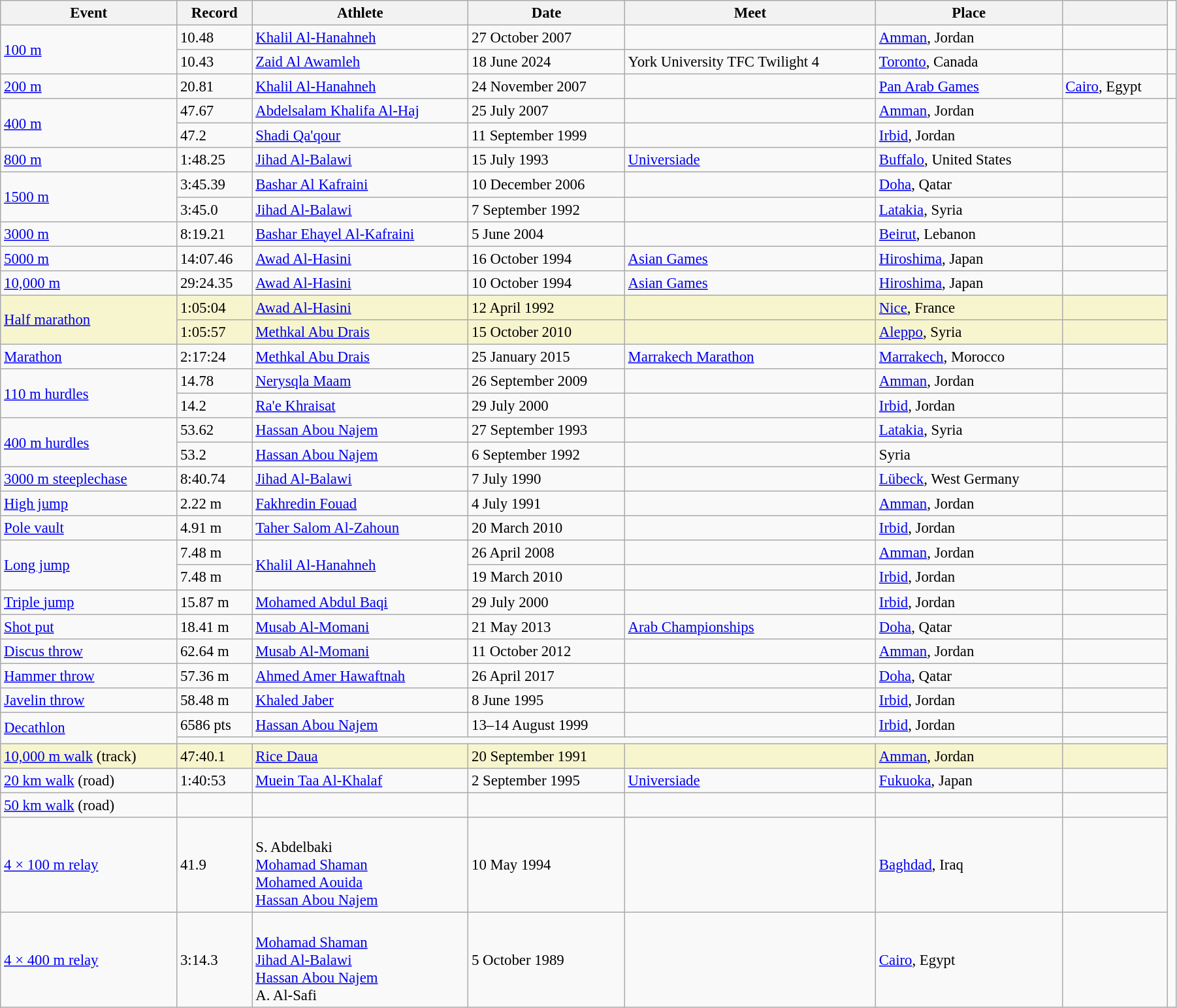<table class="wikitable" style="font-size:95%; width: 95%;">
<tr>
<th>Event</th>
<th>Record</th>
<th>Athlete</th>
<th>Date</th>
<th>Meet</th>
<th>Place</th>
<th></th>
</tr>
<tr>
<td rowspan=2><a href='#'>100 m</a></td>
<td>10.48 </td>
<td><a href='#'>Khalil Al-Hanahneh</a></td>
<td>27 October 2007</td>
<td></td>
<td><a href='#'>Amman</a>, Jordan</td>
<td></td>
</tr>
<tr>
<td>10.43 </td>
<td><a href='#'>Zaid Al Awamleh</a></td>
<td>18 June 2024</td>
<td>York University TFC Twilight 4</td>
<td><a href='#'>Toronto</a>, Canada</td>
<td></td>
<td></td>
</tr>
<tr>
<td><a href='#'>200 m</a></td>
<td>20.81 </td>
<td><a href='#'>Khalil Al-Hanahneh</a></td>
<td>24 November 2007</td>
<td></td>
<td><a href='#'>Pan Arab Games</a></td>
<td><a href='#'>Cairo</a>, Egypt</td>
<td></td>
</tr>
<tr>
<td rowspan=2><a href='#'>400 m</a></td>
<td>47.67</td>
<td><a href='#'>Abdelsalam Khalifa Al-Haj</a></td>
<td>25 July 2007</td>
<td></td>
<td><a href='#'>Amman</a>, Jordan</td>
<td></td>
</tr>
<tr>
<td>47.2 </td>
<td><a href='#'>Shadi Qa'qour</a></td>
<td>11 September 1999</td>
<td></td>
<td><a href='#'>Irbid</a>, Jordan</td>
<td></td>
</tr>
<tr>
<td><a href='#'>800 m</a></td>
<td>1:48.25</td>
<td><a href='#'>Jihad Al-Balawi</a></td>
<td>15 July 1993</td>
<td><a href='#'>Universiade</a></td>
<td><a href='#'>Buffalo</a>, United States</td>
<td></td>
</tr>
<tr>
<td rowspan=2><a href='#'>1500 m</a></td>
<td>3:45.39</td>
<td><a href='#'>Bashar Al Kafraini</a></td>
<td>10 December 2006</td>
<td></td>
<td><a href='#'>Doha</a>, Qatar</td>
<td></td>
</tr>
<tr>
<td>3:45.0 </td>
<td><a href='#'>Jihad Al-Balawi</a></td>
<td>7 September 1992</td>
<td></td>
<td><a href='#'>Latakia</a>, Syria</td>
<td></td>
</tr>
<tr>
<td><a href='#'>3000 m</a></td>
<td>8:19.21</td>
<td><a href='#'>Bashar Ehayel Al-Kafraini</a></td>
<td>5 June 2004</td>
<td></td>
<td><a href='#'>Beirut</a>, Lebanon</td>
<td></td>
</tr>
<tr>
<td><a href='#'>5000 m</a></td>
<td>14:07.46</td>
<td><a href='#'>Awad Al-Hasini</a></td>
<td>16 October 1994</td>
<td><a href='#'>Asian Games</a></td>
<td><a href='#'>Hiroshima</a>, Japan</td>
<td></td>
</tr>
<tr>
<td><a href='#'>10,000 m</a></td>
<td>29:24.35</td>
<td><a href='#'>Awad Al-Hasini</a></td>
<td>10 October 1994</td>
<td><a href='#'>Asian Games</a></td>
<td><a href='#'>Hiroshima</a>, Japan</td>
<td></td>
</tr>
<tr style="background:#f6F5CE;">
<td rowspan=2><a href='#'>Half marathon</a></td>
<td>1:05:04</td>
<td><a href='#'>Awad Al-Hasini</a></td>
<td>12 April 1992</td>
<td></td>
<td><a href='#'>Nice</a>, France</td>
<td></td>
</tr>
<tr style="background:#f6F5CE;">
<td>1:05:57</td>
<td><a href='#'>Methkal Abu Drais</a></td>
<td>15 October 2010</td>
<td></td>
<td><a href='#'>Aleppo</a>, Syria</td>
<td></td>
</tr>
<tr>
<td><a href='#'>Marathon</a></td>
<td>2:17:24</td>
<td><a href='#'>Methkal Abu Drais</a></td>
<td>25 January 2015</td>
<td><a href='#'>Marrakech Marathon</a></td>
<td><a href='#'>Marrakech</a>, Morocco</td>
<td></td>
</tr>
<tr>
<td rowspan=2><a href='#'>110 m hurdles</a></td>
<td>14.78</td>
<td><a href='#'>Nerysqla Maam</a></td>
<td>26 September 2009</td>
<td></td>
<td><a href='#'>Amman</a>, Jordan</td>
<td></td>
</tr>
<tr>
<td>14.2 </td>
<td><a href='#'>Ra'e Khraisat</a></td>
<td>29 July 2000</td>
<td></td>
<td><a href='#'>Irbid</a>, Jordan</td>
<td></td>
</tr>
<tr>
<td rowspan=2><a href='#'>400 m hurdles</a></td>
<td>53.62</td>
<td><a href='#'>Hassan Abou Najem</a></td>
<td>27 September 1993</td>
<td></td>
<td><a href='#'>Latakia</a>, Syria</td>
<td></td>
</tr>
<tr>
<td>53.2 </td>
<td><a href='#'>Hassan Abou Najem</a></td>
<td>6 September 1992</td>
<td></td>
<td>Syria</td>
<td></td>
</tr>
<tr>
<td><a href='#'>3000 m steeplechase</a></td>
<td>8:40.74</td>
<td><a href='#'>Jihad Al-Balawi</a></td>
<td>7 July 1990</td>
<td></td>
<td><a href='#'>Lübeck</a>, West Germany</td>
<td></td>
</tr>
<tr>
<td><a href='#'>High jump</a></td>
<td>2.22 m</td>
<td><a href='#'>Fakhredin Fouad</a></td>
<td>4 July 1991</td>
<td></td>
<td><a href='#'>Amman</a>, Jordan</td>
<td></td>
</tr>
<tr>
<td><a href='#'>Pole vault</a></td>
<td>4.91 m</td>
<td><a href='#'>Taher Salom Al-Zahoun</a></td>
<td>20 March 2010</td>
<td></td>
<td><a href='#'>Irbid</a>, Jordan</td>
<td></td>
</tr>
<tr>
<td rowspan=2><a href='#'>Long jump</a></td>
<td>7.48 m </td>
<td rowspan=2><a href='#'>Khalil Al-Hanahneh</a></td>
<td>26 April 2008</td>
<td></td>
<td><a href='#'>Amman</a>, Jordan</td>
<td></td>
</tr>
<tr>
<td>7.48 m </td>
<td>19 March 2010</td>
<td></td>
<td><a href='#'>Irbid</a>, Jordan</td>
<td></td>
</tr>
<tr>
<td><a href='#'>Triple jump</a></td>
<td>15.87 m</td>
<td><a href='#'>Mohamed Abdul Baqi</a></td>
<td>29 July 2000</td>
<td></td>
<td><a href='#'>Irbid</a>, Jordan</td>
<td></td>
</tr>
<tr>
<td><a href='#'>Shot put</a></td>
<td>18.41 m</td>
<td><a href='#'>Musab Al-Momani</a></td>
<td>21 May 2013</td>
<td><a href='#'>Arab Championships</a></td>
<td><a href='#'>Doha</a>, Qatar</td>
<td></td>
</tr>
<tr>
<td><a href='#'>Discus throw</a></td>
<td>62.64 m</td>
<td><a href='#'>Musab Al-Momani</a></td>
<td>11 October 2012</td>
<td></td>
<td><a href='#'>Amman</a>, Jordan</td>
<td></td>
</tr>
<tr>
<td><a href='#'>Hammer throw</a></td>
<td>57.36 m</td>
<td><a href='#'>Ahmed Amer Hawaftnah</a></td>
<td>26 April 2017</td>
<td></td>
<td><a href='#'>Doha</a>, Qatar</td>
<td></td>
</tr>
<tr>
<td><a href='#'>Javelin throw</a></td>
<td>58.48 m</td>
<td><a href='#'>Khaled Jaber</a></td>
<td>8 June 1995</td>
<td></td>
<td><a href='#'>Irbid</a>, Jordan</td>
<td></td>
</tr>
<tr>
<td rowspan=2><a href='#'>Decathlon</a></td>
<td>6586 pts</td>
<td><a href='#'>Hassan Abou Najem</a></td>
<td>13–14 August 1999</td>
<td></td>
<td><a href='#'>Irbid</a>, Jordan</td>
<td></td>
</tr>
<tr>
<td colspan=5></td>
<td></td>
</tr>
<tr style="background:#f6F5CE;">
<td><a href='#'>10,000 m walk</a> (track)</td>
<td>47:40.1 </td>
<td><a href='#'>Rice Daua</a></td>
<td>20 September 1991</td>
<td></td>
<td><a href='#'>Amman</a>, Jordan</td>
<td></td>
</tr>
<tr>
<td><a href='#'>20 km walk</a> (road)</td>
<td>1:40:53</td>
<td><a href='#'>Muein Taa Al-Khalaf</a></td>
<td>2 September 1995</td>
<td><a href='#'>Universiade</a></td>
<td><a href='#'>Fukuoka</a>, Japan</td>
<td></td>
</tr>
<tr>
<td><a href='#'>50 km walk</a> (road)</td>
<td></td>
<td></td>
<td></td>
<td></td>
<td></td>
<td></td>
</tr>
<tr>
<td><a href='#'>4 × 100 m relay</a></td>
<td>41.9 </td>
<td><br>S. Abdelbaki<br><a href='#'>Mohamad Shaman</a><br><a href='#'>Mohamed Aouida</a><br><a href='#'>Hassan Abou Najem</a></td>
<td>10 May 1994</td>
<td></td>
<td><a href='#'>Baghdad</a>, Iraq</td>
<td></td>
</tr>
<tr>
<td><a href='#'>4 × 400 m relay</a></td>
<td>3:14.3 </td>
<td><br><a href='#'>Mohamad Shaman</a><br><a href='#'>Jihad Al-Balawi</a><br><a href='#'>Hassan Abou Najem</a><br>A. Al-Safi</td>
<td>5 October 1989</td>
<td></td>
<td><a href='#'>Cairo</a>, Egypt</td>
<td></td>
</tr>
</table>
